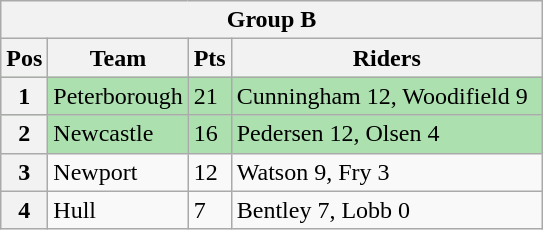<table class="wikitable">
<tr>
<th colspan="4">Group B</th>
</tr>
<tr>
<th width=20>Pos</th>
<th width=80>Team</th>
<th width=20>Pts</th>
<th width=200>Riders</th>
</tr>
<tr style="background:#ACE1AF;">
<th>1</th>
<td>Peterborough</td>
<td>21</td>
<td>Cunningham 12, Woodifield 9</td>
</tr>
<tr style="background:#ACE1AF;">
<th>2</th>
<td>Newcastle</td>
<td>16</td>
<td>Pedersen 12, Olsen 4</td>
</tr>
<tr>
<th>3</th>
<td>Newport</td>
<td>12</td>
<td>Watson 9, Fry 3</td>
</tr>
<tr>
<th>4</th>
<td>Hull</td>
<td>7</td>
<td>Bentley 7, Lobb 0</td>
</tr>
</table>
